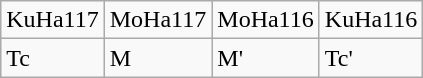<table class="wikitable">
<tr>
<td>KuHa117</td>
<td>MoHa117</td>
<td>MoHa116</td>
<td>KuHa116</td>
</tr>
<tr>
<td>Tc</td>
<td>M</td>
<td>M'</td>
<td>Tc'</td>
</tr>
</table>
